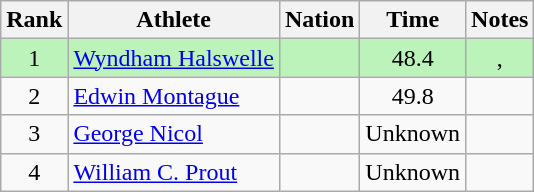<table class="wikitable sortable" style="text-align:center">
<tr>
<th>Rank</th>
<th>Athlete</th>
<th>Nation</th>
<th>Time</th>
<th>Notes</th>
</tr>
<tr bgcolor=bbf3bb>
<td>1</td>
<td align=left data-sort-value="Halswelle, Wyndham"><a href='#'>Wyndham Halswelle</a></td>
<td align=left></td>
<td>48.4</td>
<td>, </td>
</tr>
<tr>
<td>2</td>
<td align=left data-sort-value="Montague, Edwin"><a href='#'>Edwin Montague</a></td>
<td align=left></td>
<td>49.8</td>
<td></td>
</tr>
<tr>
<td>3</td>
<td align=left data-sort-value="Nicol, George"><a href='#'>George Nicol</a></td>
<td align=left></td>
<td>Unknown</td>
<td></td>
</tr>
<tr>
<td>4</td>
<td align=left data-sort-value="Prout, William C."><a href='#'>William C. Prout</a></td>
<td align=left></td>
<td>Unknown</td>
<td></td>
</tr>
</table>
